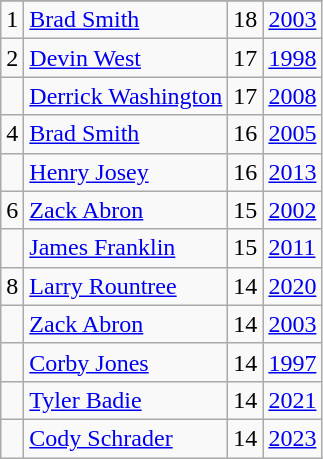<table class="wikitable">
<tr>
</tr>
<tr>
<td>1</td>
<td><a href='#'>Brad Smith</a></td>
<td>18</td>
<td><a href='#'>2003</a></td>
</tr>
<tr>
<td>2</td>
<td><a href='#'>Devin West</a></td>
<td>17</td>
<td><a href='#'>1998</a></td>
</tr>
<tr>
<td></td>
<td><a href='#'>Derrick Washington</a></td>
<td>17</td>
<td><a href='#'>2008</a></td>
</tr>
<tr>
<td>4</td>
<td><a href='#'>Brad Smith</a></td>
<td>16</td>
<td><a href='#'>2005</a></td>
</tr>
<tr>
<td></td>
<td><a href='#'>Henry Josey</a></td>
<td>16</td>
<td><a href='#'>2013</a></td>
</tr>
<tr>
<td>6</td>
<td><a href='#'>Zack Abron</a></td>
<td>15</td>
<td><a href='#'>2002</a></td>
</tr>
<tr>
<td></td>
<td><a href='#'>James Franklin</a></td>
<td>15</td>
<td><a href='#'>2011</a></td>
</tr>
<tr>
<td>8</td>
<td><a href='#'>Larry Rountree</a></td>
<td>14</td>
<td><a href='#'>2020</a></td>
</tr>
<tr>
<td></td>
<td><a href='#'>Zack Abron</a></td>
<td>14</td>
<td><a href='#'>2003</a></td>
</tr>
<tr>
<td></td>
<td><a href='#'>Corby Jones</a></td>
<td>14</td>
<td><a href='#'>1997</a></td>
</tr>
<tr>
<td></td>
<td><a href='#'>Tyler Badie</a></td>
<td>14</td>
<td><a href='#'>2021</a></td>
</tr>
<tr>
<td></td>
<td><a href='#'>Cody Schrader</a></td>
<td>14</td>
<td><a href='#'>2023</a></td>
</tr>
</table>
